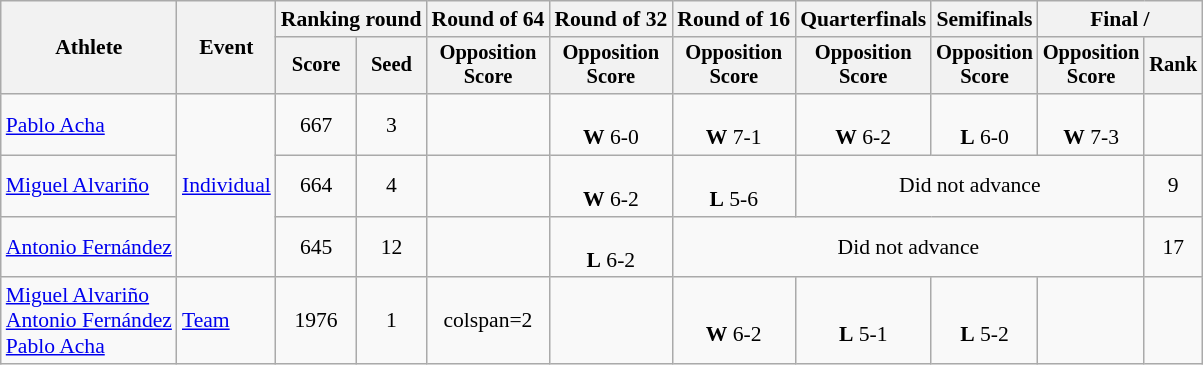<table class="wikitable" style="font-size:90%">
<tr>
<th rowspan=2>Athlete</th>
<th rowspan=2>Event</th>
<th colspan=2>Ranking round</th>
<th>Round of 64</th>
<th>Round of 32</th>
<th>Round of 16</th>
<th>Quarterfinals</th>
<th>Semifinals</th>
<th colspan=2>Final / </th>
</tr>
<tr style="font-size:95%">
<th>Score</th>
<th>Seed</th>
<th>Opposition<br>Score</th>
<th>Opposition<br>Score</th>
<th>Opposition<br>Score</th>
<th>Opposition<br>Score</th>
<th>Opposition<br>Score</th>
<th>Opposition<br>Score</th>
<th>Rank</th>
</tr>
<tr align=center>
<td align=left><a href='#'>Pablo Acha</a></td>
<td align=left rowspan=3><a href='#'>Individual</a></td>
<td>667</td>
<td>3</td>
<td></td>
<td><br><strong>W</strong> 6-0</td>
<td><br><strong>W</strong> 7-1</td>
<td><br><strong>W</strong> 6-2</td>
<td><br><strong>L</strong> 6-0</td>
<td><br><strong>W</strong> 7-3</td>
<td></td>
</tr>
<tr align=center>
<td align=left><a href='#'>Miguel Alvariño</a></td>
<td>664</td>
<td>4</td>
<td></td>
<td><br><strong>W</strong> 6-2</td>
<td><br><strong>L</strong> 5-6</td>
<td colspan=3>Did not advance</td>
<td>9</td>
</tr>
<tr align=center>
<td align=left><a href='#'>Antonio Fernández</a></td>
<td>645</td>
<td>12</td>
<td></td>
<td><br><strong>L</strong> 6-2</td>
<td colspan=4>Did not advance</td>
<td>17</td>
</tr>
<tr align=center>
<td align=left><a href='#'>Miguel Alvariño</a><br><a href='#'>Antonio Fernández</a><br><a href='#'>Pablo Acha</a></td>
<td align=left><a href='#'>Team</a></td>
<td>1976</td>
<td>1</td>
<td>colspan=2 </td>
<td></td>
<td><br><strong>W</strong> 6-2</td>
<td><br><strong>L</strong> 5-1</td>
<td><br><strong>L</strong> 5-2</td>
<td></td>
</tr>
</table>
